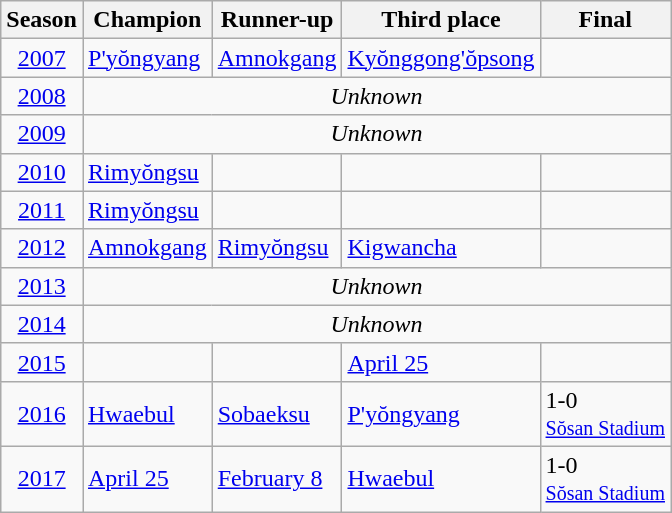<table class="wikitable" style="text-align:left">
<tr>
<th>Season</th>
<th>Champion</th>
<th>Runner-up</th>
<th>Third place</th>
<th>Final</th>
</tr>
<tr>
<td style="text-align:center"><a href='#'>2007</a></td>
<td><a href='#'>P'yŏngyang</a></td>
<td><a href='#'>Amnokgang</a></td>
<td><a href='#'>Kyŏnggong'ŏpsong</a></td>
</tr>
<tr>
<td style="text-align:center"><a href='#'>2008</a></td>
<td colspan="4" align="center"><em>Unknown</em></td>
</tr>
<tr>
<td style="text-align:center"><a href='#'>2009</a></td>
<td colspan="4" align="center"><em>Unknown</em></td>
</tr>
<tr>
<td style="text-align:center"><a href='#'>2010</a></td>
<td><a href='#'>Rimyŏngsu</a></td>
<td></td>
<td></td>
</tr>
<tr>
<td style="text-align:center"><a href='#'>2011</a></td>
<td><a href='#'>Rimyŏngsu</a></td>
<td></td>
<td></td>
<td></td>
</tr>
<tr>
<td style="text-align:center"><a href='#'>2012</a></td>
<td><a href='#'>Amnokgang</a></td>
<td><a href='#'>Rimyŏngsu</a></td>
<td><a href='#'>Kigwancha</a></td>
<td></td>
</tr>
<tr>
<td style="text-align:center"><a href='#'>2013</a></td>
<td colspan="4" align="center"><em>Unknown</em></td>
</tr>
<tr>
<td style="text-align:center"><a href='#'>2014</a></td>
<td colspan="4" align="center"><em>Unknown</em></td>
</tr>
<tr>
<td style="text-align:center"><a href='#'>2015</a></td>
<td></td>
<td></td>
<td><a href='#'>April 25</a></td>
</tr>
<tr>
<td style="text-align:center"><a href='#'>2016</a></td>
<td><a href='#'>Hwaebul</a></td>
<td><a href='#'>Sobaeksu</a></td>
<td><a href='#'>P'yŏngyang</a></td>
<td>1-0<br><small><a href='#'>Sŏsan Stadium</a></small></td>
</tr>
<tr>
<td style="text-align:center"><a href='#'>2017</a></td>
<td><a href='#'>April 25</a></td>
<td><a href='#'>February 8</a></td>
<td><a href='#'>Hwaebul</a></td>
<td>1-0<br><small><a href='#'>Sŏsan Stadium</a></small></td>
</tr>
</table>
